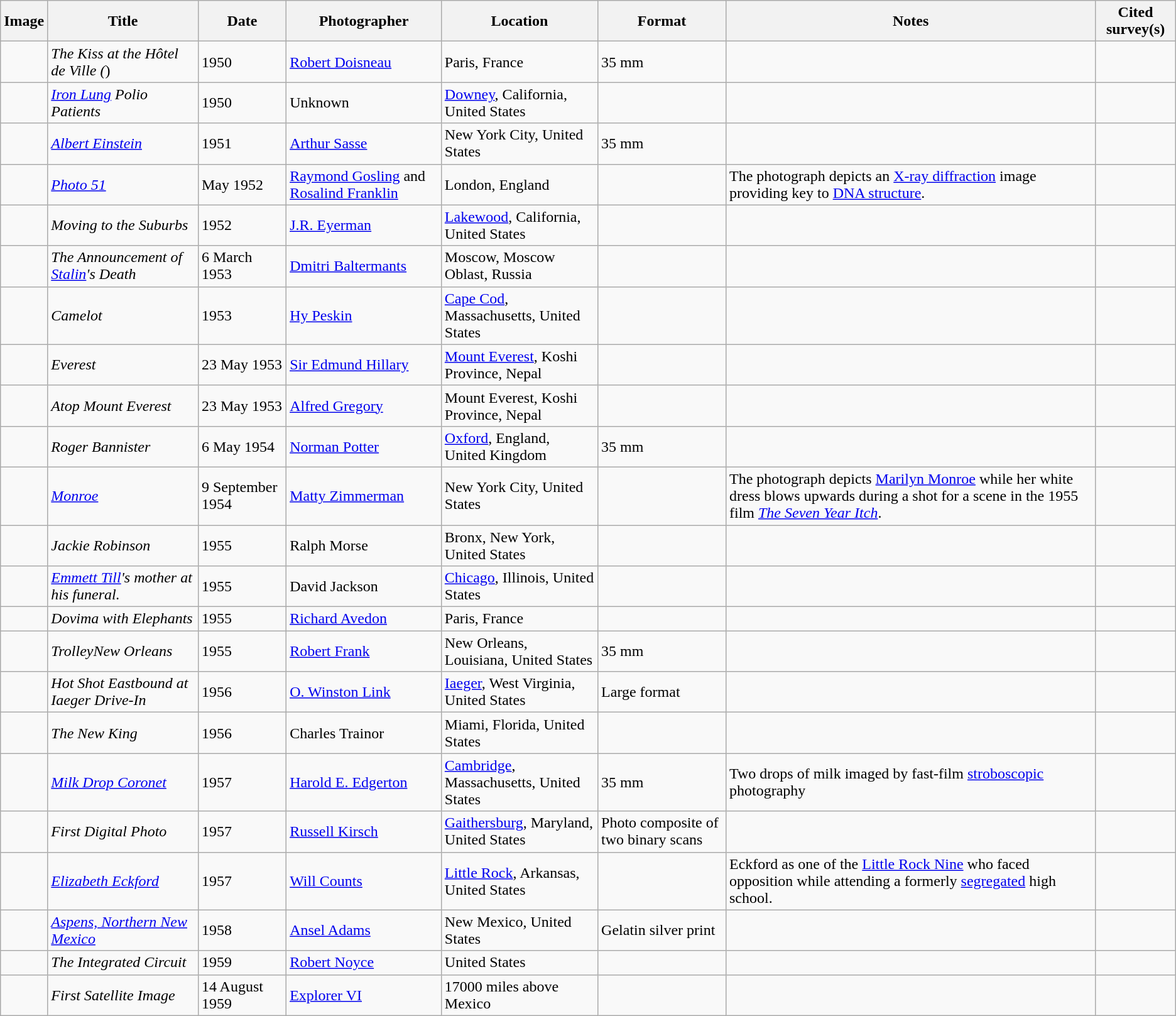<table class="wikitable">
<tr>
<th>Image</th>
<th>Title</th>
<th>Date</th>
<th>Photographer</th>
<th>Location</th>
<th>Format</th>
<th>Notes</th>
<th>Cited survey(s)</th>
</tr>
<tr>
<td></td>
<td><em>The Kiss at the Hôtel de Ville (</em>)</td>
<td>1950</td>
<td><a href='#'>Robert Doisneau</a></td>
<td>Paris, France</td>
<td>35 mm</td>
<td></td>
<td></td>
</tr>
<tr>
<td></td>
<td><em><a href='#'>Iron Lung</a> Polio Patients</em></td>
<td>1950</td>
<td>Unknown</td>
<td><a href='#'>Downey</a>, California, United States</td>
<td></td>
<td></td>
<td></td>
</tr>
<tr>
<td></td>
<td><em><a href='#'>Albert Einstein</a></em></td>
<td>1951</td>
<td><a href='#'>Arthur Sasse</a></td>
<td>New York City, United States</td>
<td>35 mm</td>
<td></td>
<td></td>
</tr>
<tr>
<td></td>
<td><em><a href='#'>Photo 51</a></em></td>
<td>May 1952</td>
<td><a href='#'>Raymond Gosling</a> and <a href='#'>Rosalind Franklin</a></td>
<td>London, England</td>
<td></td>
<td>The photograph depicts an <a href='#'>X-ray diffraction</a> image providing key to <a href='#'>DNA structure</a>.</td>
<td></td>
</tr>
<tr>
<td></td>
<td><em>Moving to the Suburbs</em></td>
<td>1952</td>
<td><a href='#'>J.R. Eyerman</a></td>
<td><a href='#'>Lakewood</a>, California, United States</td>
<td></td>
<td></td>
<td></td>
</tr>
<tr>
<td></td>
<td><em>The Announcement of <a href='#'>Stalin</a>'s Death</em></td>
<td>6 March 1953</td>
<td><a href='#'>Dmitri Baltermants</a></td>
<td>Moscow, Moscow Oblast, Russia</td>
<td></td>
<td></td>
<td></td>
</tr>
<tr>
<td></td>
<td><em>Camelot</em></td>
<td>1953</td>
<td><a href='#'>Hy Peskin</a></td>
<td><a href='#'>Cape Cod</a>, Massachusetts, United States</td>
<td></td>
<td></td>
<td></td>
</tr>
<tr>
<td></td>
<td><em>Everest</em></td>
<td>23 May 1953</td>
<td><a href='#'>Sir Edmund Hillary</a></td>
<td><a href='#'>Mount Everest</a>, Koshi Province, Nepal</td>
<td></td>
<td></td>
<td></td>
</tr>
<tr>
<td></td>
<td><em>Atop Mount Everest</em></td>
<td>23 May 1953</td>
<td><a href='#'>Alfred Gregory</a></td>
<td>Mount Everest, Koshi Province, Nepal</td>
<td></td>
<td></td>
<td></td>
</tr>
<tr>
<td></td>
<td><em>Roger Bannister</em></td>
<td>6 May 1954</td>
<td><a href='#'>Norman Potter</a></td>
<td><a href='#'>Oxford</a>, England, United Kingdom</td>
<td>35 mm</td>
<td></td>
<td></td>
</tr>
<tr>
<td></td>
<td><em><a href='#'>Monroe</a></em></td>
<td>9 September 1954</td>
<td><a href='#'>Matty Zimmerman</a></td>
<td>New York City, United States</td>
<td></td>
<td>The photograph depicts <a href='#'>Marilyn Monroe</a> while her white dress blows upwards during a shot for a scene in the 1955 film <em><a href='#'>The Seven Year Itch</a></em>.</td>
<td></td>
</tr>
<tr>
<td></td>
<td><em>Jackie Robinson</em></td>
<td>1955</td>
<td>Ralph Morse</td>
<td>Bronx, New York, United States</td>
<td></td>
<td></td>
<td></td>
</tr>
<tr>
<td></td>
<td><em><a href='#'>Emmett Till</a>'s mother at his funeral.</em></td>
<td>1955</td>
<td>David Jackson</td>
<td><a href='#'>Chicago</a>, Illinois, United States</td>
<td></td>
<td></td>
<td></td>
</tr>
<tr>
<td></td>
<td><em>Dovima with Elephants</em></td>
<td>1955</td>
<td><a href='#'>Richard Avedon</a></td>
<td>Paris, France</td>
<td></td>
<td></td>
<td></td>
</tr>
<tr>
<td></td>
<td><em>TrolleyNew Orleans</em></td>
<td>1955</td>
<td><a href='#'>Robert Frank</a></td>
<td>New Orleans, Louisiana, United States</td>
<td>35 mm</td>
<td></td>
<td></td>
</tr>
<tr>
<td></td>
<td><em>Hot Shot Eastbound at Iaeger Drive‐In</em></td>
<td>1956</td>
<td><a href='#'>O. Winston Link</a></td>
<td><a href='#'>Iaeger</a>, West Virginia, United States</td>
<td>Large format</td>
<td></td>
<td></td>
</tr>
<tr>
<td></td>
<td><em>The New King</em></td>
<td>1956</td>
<td>Charles Trainor</td>
<td>Miami, Florida, United States</td>
<td></td>
<td></td>
<td></td>
</tr>
<tr>
<td></td>
<td><em><a href='#'>Milk Drop Coronet</a></em></td>
<td>1957</td>
<td><a href='#'>Harold E. Edgerton</a></td>
<td><a href='#'>Cambridge</a>, Massachusetts, United States</td>
<td>35 mm</td>
<td>Two drops of milk imaged by fast-film <a href='#'>stroboscopic</a> photography</td>
<td></td>
</tr>
<tr>
<td></td>
<td><em>First Digital Photo</em></td>
<td>1957</td>
<td><a href='#'>Russell Kirsch</a></td>
<td><a href='#'>Gaithersburg</a>, Maryland, United States</td>
<td>Photo composite of two binary scans</td>
<td></td>
<td></td>
</tr>
<tr>
<td></td>
<td><em><a href='#'>Elizabeth Eckford</a></em></td>
<td>1957</td>
<td><a href='#'>Will Counts</a></td>
<td><a href='#'>Little Rock</a>, Arkansas, United States</td>
<td></td>
<td>Eckford as one of the <a href='#'>Little Rock Nine</a> who faced opposition while attending a formerly <a href='#'>segregated</a> high school.</td>
<td></td>
</tr>
<tr>
<td></td>
<td><em><a href='#'>Aspens, Northern New Mexico</a></em></td>
<td>1958</td>
<td><a href='#'>Ansel Adams</a></td>
<td>New Mexico, United States</td>
<td>Gelatin silver print</td>
<td></td>
<td></td>
</tr>
<tr>
<td></td>
<td><em>The Integrated Circuit</em></td>
<td>1959</td>
<td><a href='#'>Robert Noyce</a></td>
<td>United States</td>
<td></td>
<td></td>
<td></td>
</tr>
<tr>
<td></td>
<td><em>First Satellite Image</em></td>
<td>14 August 1959</td>
<td><a href='#'>Explorer VI</a></td>
<td>17000 miles above Mexico</td>
<td></td>
<td></td>
<td></td>
</tr>
</table>
